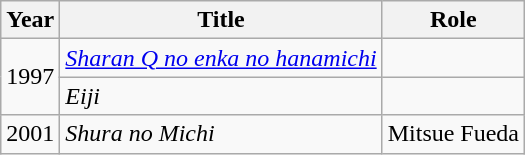<table class="wikitable">
<tr>
<th>Year</th>
<th>Title</th>
<th>Role</th>
</tr>
<tr>
<td rowspan="2">1997</td>
<td><em><a href='#'>Sharan Q no enka no hanamichi</a></em></td>
<td></td>
</tr>
<tr>
<td><em>Eiji</em></td>
<td></td>
</tr>
<tr>
<td>2001</td>
<td><em>Shura no Michi</em></td>
<td>Mitsue Fueda</td>
</tr>
</table>
